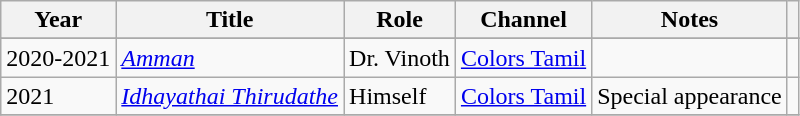<table class="wikitable">
<tr>
<th>Year</th>
<th>Title</th>
<th>Role</th>
<th>Channel</th>
<th>Notes</th>
<th scope="col" class="unsortable"></th>
</tr>
<tr>
</tr>
<tr>
<td>2020-2021</td>
<td><em><a href='#'>Amman</a></em></td>
<td>Dr. Vinoth</td>
<td><a href='#'>Colors Tamil</a></td>
<td></td>
<td></td>
</tr>
<tr>
<td>2021</td>
<td><em><a href='#'>Idhayathai Thirudathe</a></em></td>
<td>Himself</td>
<td><a href='#'>Colors Tamil</a></td>
<td>Special appearance</td>
<td></td>
</tr>
<tr>
</tr>
</table>
